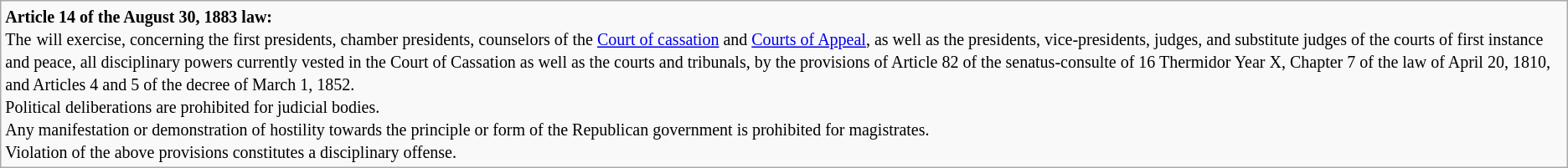<table class="wikitable">
<tr>
<td><small><strong>Article 14 of the August 30, 1883 law:</strong></small><br><small>The</small>  <small>will exercise, concerning the first presidents, chamber presidents, counselors of the <a href='#'>Court of cassation</a> and <a href='#'>Courts of Appeal</a>, as well as the presidents, vice-presidents, judges, and substitute judges of the courts of first instance and peace, all disciplinary powers currently vested in the Court of Cassation as well as the courts and tribunals, by the provisions of Article 82 of the senatus-consulte of 16 Thermidor Year X, Chapter 7 of the law of April 20, 1810, and Articles 4 and 5 of the decree of March 1, 1852.</small><br><small>Political deliberations are prohibited for judicial bodies.</small><br><small>Any manifestation or demonstration of hostility towards the principle or form of the Republican government is prohibited for magistrates.</small><br><small>Violation of the above provisions constitutes a disciplinary offense.</small></td>
</tr>
</table>
